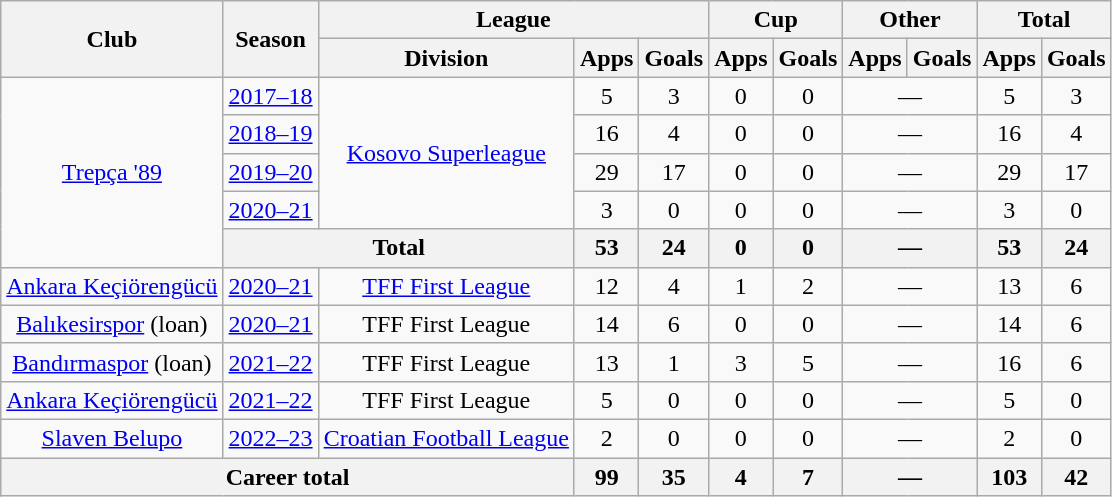<table class="wikitable" style="text-align:center">
<tr>
<th rowspan="2">Club</th>
<th rowspan="2">Season</th>
<th colspan="3">League</th>
<th colspan="2">Cup</th>
<th colspan="2">Other</th>
<th colspan="2">Total</th>
</tr>
<tr>
<th>Division</th>
<th>Apps</th>
<th>Goals</th>
<th>Apps</th>
<th>Goals</th>
<th>Apps</th>
<th>Goals</th>
<th>Apps</th>
<th>Goals</th>
</tr>
<tr>
<td rowspan="5"><a href='#'>Trepça '89</a></td>
<td><a href='#'>2017–18</a></td>
<td rowspan="4"><a href='#'>Kosovo Superleague</a></td>
<td>5</td>
<td>3</td>
<td>0</td>
<td>0</td>
<td colspan="2">—</td>
<td>5</td>
<td>3</td>
</tr>
<tr>
<td><a href='#'>2018–19</a></td>
<td>16</td>
<td>4</td>
<td>0</td>
<td>0</td>
<td colspan="2">—</td>
<td>16</td>
<td>4</td>
</tr>
<tr>
<td><a href='#'>2019–20</a></td>
<td>29</td>
<td>17</td>
<td>0</td>
<td>0</td>
<td colspan="2">—</td>
<td>29</td>
<td>17</td>
</tr>
<tr>
<td><a href='#'>2020–21</a></td>
<td>3</td>
<td>0</td>
<td>0</td>
<td>0</td>
<td colspan="2">—</td>
<td>3</td>
<td>0</td>
</tr>
<tr>
<th colspan="2">Total</th>
<th>53</th>
<th>24</th>
<th>0</th>
<th>0</th>
<th colspan="2">—</th>
<th>53</th>
<th>24</th>
</tr>
<tr>
<td><a href='#'>Ankara Keçiörengücü</a></td>
<td><a href='#'>2020–21</a></td>
<td><a href='#'>TFF First League</a></td>
<td>12</td>
<td>4</td>
<td>1</td>
<td>2</td>
<td colspan="2">—</td>
<td>13</td>
<td>6</td>
</tr>
<tr>
<td><a href='#'>Balıkesirspor</a> (loan)</td>
<td><a href='#'>2020–21</a></td>
<td>TFF First League</td>
<td>14</td>
<td>6</td>
<td>0</td>
<td>0</td>
<td colspan="2">—</td>
<td>14</td>
<td>6</td>
</tr>
<tr>
<td><a href='#'>Bandırmaspor</a> (loan)</td>
<td><a href='#'>2021–22</a></td>
<td>TFF First League</td>
<td>13</td>
<td>1</td>
<td>3</td>
<td>5</td>
<td colspan="2">—</td>
<td>16</td>
<td>6</td>
</tr>
<tr>
<td><a href='#'>Ankara Keçiörengücü</a></td>
<td><a href='#'>2021–22</a></td>
<td>TFF First League</td>
<td>5</td>
<td>0</td>
<td>0</td>
<td>0</td>
<td colspan="2">—</td>
<td>5</td>
<td>0</td>
</tr>
<tr>
<td><a href='#'>Slaven Belupo</a></td>
<td><a href='#'>2022–23</a></td>
<td><a href='#'>Croatian Football League</a></td>
<td>2</td>
<td>0</td>
<td>0</td>
<td>0</td>
<td colspan="2">—</td>
<td>2</td>
<td>0</td>
</tr>
<tr>
<th colspan="3">Career total</th>
<th>99</th>
<th>35</th>
<th>4</th>
<th>7</th>
<th colspan="2">—</th>
<th>103</th>
<th>42</th>
</tr>
</table>
